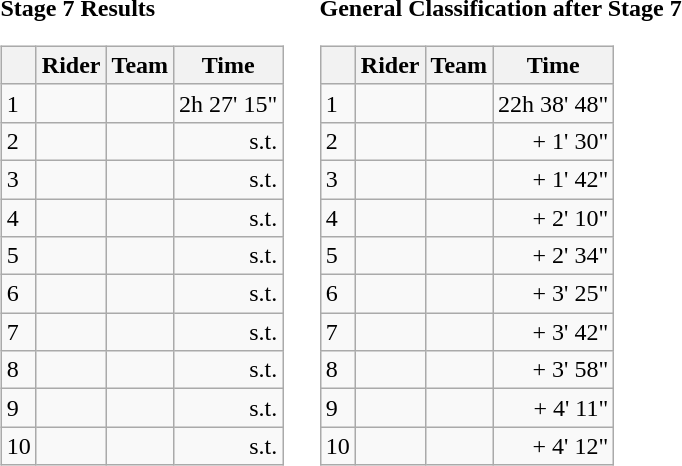<table>
<tr>
<td><strong>Stage 7 Results</strong><br><table class="wikitable">
<tr>
<th></th>
<th>Rider</th>
<th>Team</th>
<th>Time</th>
</tr>
<tr>
<td>1</td>
<td> </td>
<td></td>
<td style="text-align:right;">2h  27' 15"</td>
</tr>
<tr>
<td>2</td>
<td></td>
<td></td>
<td style="text-align:right;">s.t.</td>
</tr>
<tr>
<td>3</td>
<td></td>
<td></td>
<td style="text-align:right;">s.t.</td>
</tr>
<tr>
<td>4</td>
<td></td>
<td></td>
<td style="text-align:right;">s.t.</td>
</tr>
<tr>
<td>5</td>
<td></td>
<td></td>
<td style="text-align:right;">s.t.</td>
</tr>
<tr>
<td>6</td>
<td></td>
<td></td>
<td style="text-align:right;">s.t.</td>
</tr>
<tr>
<td>7</td>
<td></td>
<td></td>
<td style="text-align:right;">s.t.</td>
</tr>
<tr>
<td>8</td>
<td></td>
<td></td>
<td style="text-align:right;">s.t.</td>
</tr>
<tr>
<td>9</td>
<td></td>
<td></td>
<td style="text-align:right;">s.t.</td>
</tr>
<tr>
<td>10</td>
<td></td>
<td></td>
<td style="text-align:right;">s.t.</td>
</tr>
</table>
</td>
<td></td>
<td><strong>General Classification after Stage 7</strong><br><table class="wikitable">
<tr>
<th></th>
<th>Rider</th>
<th>Team</th>
<th>Time</th>
</tr>
<tr>
<td>1</td>
<td></td>
<td></td>
<td style="text-align:right;">22h 38' 48"</td>
</tr>
<tr>
<td>2</td>
<td></td>
<td></td>
<td style="text-align:right;">+ 1' 30"</td>
</tr>
<tr>
<td>3</td>
<td></td>
<td></td>
<td style="text-align:right;">+ 1' 42"</td>
</tr>
<tr>
<td>4</td>
<td></td>
<td></td>
<td style="text-align:right;">+ 2' 10"</td>
</tr>
<tr>
<td>5</td>
<td> </td>
<td></td>
<td style="text-align:right;">+ 2' 34"</td>
</tr>
<tr>
<td>6</td>
<td></td>
<td></td>
<td style="text-align:right;">+ 3' 25"</td>
</tr>
<tr>
<td>7</td>
<td></td>
<td></td>
<td style="text-align:right;">+ 3' 42"</td>
</tr>
<tr>
<td>8</td>
<td></td>
<td></td>
<td style="text-align:right;">+ 3' 58"</td>
</tr>
<tr>
<td>9</td>
<td></td>
<td></td>
<td style="text-align:right;">+ 4' 11"</td>
</tr>
<tr>
<td>10</td>
<td></td>
<td></td>
<td style="text-align:right;">+ 4' 12"</td>
</tr>
</table>
</td>
</tr>
</table>
